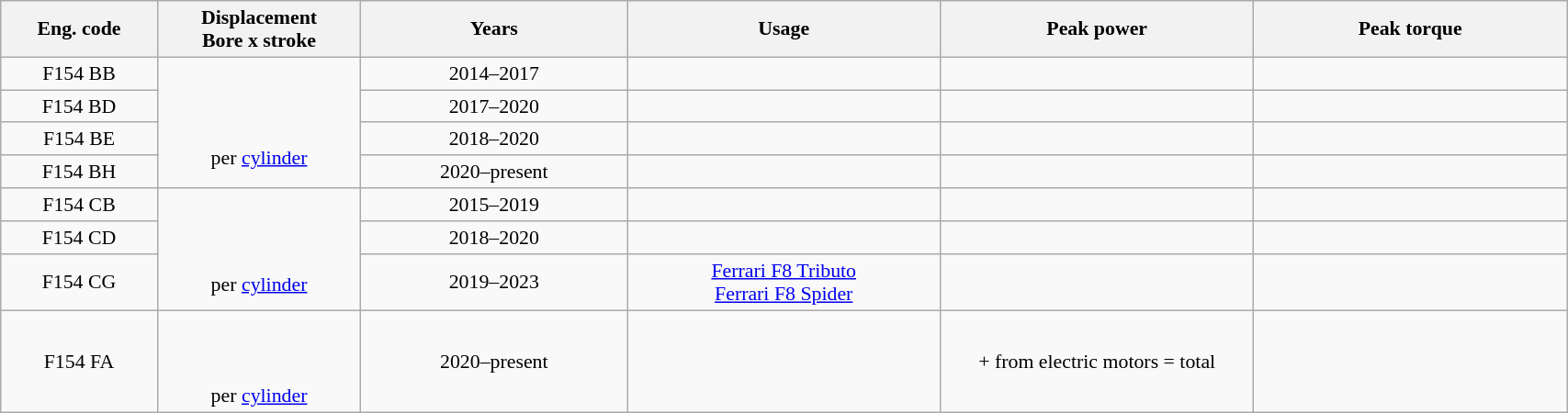<table class="wikitable" style="text-align:center; font-size:91%;" width=90%>
<tr>
<th width=10%>Eng. code</th>
<th width=13%>Displacement<br>Bore x stroke</th>
<th>Years</th>
<th width=20%>Usage</th>
<th width=20%>Peak power</th>
<th width=20%>Peak torque</th>
</tr>
<tr>
<td>F154 BB</td>
<td rowspan=4><br> <br><br>  per <a href='#'>cylinder</a></td>
<td>2014–2017</td>
<td></td>
<td> </td>
<td> </td>
</tr>
<tr>
<td>F154 BD</td>
<td>2017–2020</td>
<td></td>
<td> </td>
<td> </td>
</tr>
<tr>
<td>F154 BE </td>
<td>2018–2020</td>
<td></td>
<td> </td>
<td> </td>
</tr>
<tr>
<td>F154 BH</td>
<td>2020–present</td>
<td></td>
<td> </td>
<td> </td>
</tr>
<tr>
<td>F154 CB</td>
<td rowspan=3><br> <br><br>  per <a href='#'>cylinder</a></td>
<td>2015–2019</td>
<td></td>
<td> </td>
<td> </td>
</tr>
<tr>
<td>F154 CD</td>
<td>2018–2020</td>
<td></td>
<td> </td>
<td> </td>
</tr>
<tr>
<td>F154 CG</td>
<td>2019–2023</td>
<td><a href='#'>Ferrari F8 Tributo<br>Ferrari F8 Spider</a></td>
<td> </td>
<td> </td>
</tr>
<tr>
<td>F154 FA</td>
<td><br> <br><br>  per <a href='#'>cylinder</a></td>
<td>2020–present</td>
<td></td>
<td>  +  from electric motors = total </td>
<td> </td>
</tr>
</table>
